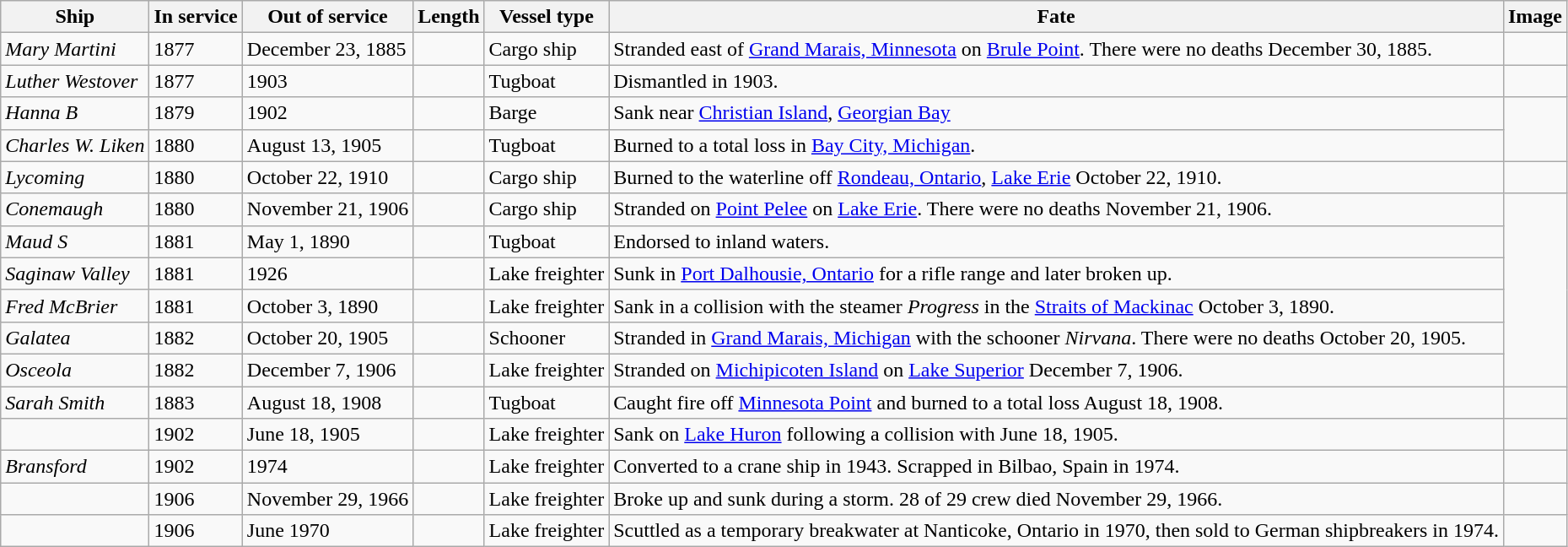<table class="wikitable plainrowheaders">
<tr>
<th scope="col">Ship</th>
<th scope="col">In service</th>
<th scope="col">Out of service</th>
<th scope="col">Length</th>
<th scope="col">Vessel type</th>
<th scope="col">Fate</th>
<th scope="col">Image</th>
</tr>
<tr>
<td><em>Mary Martini</em></td>
<td>1877</td>
<td>December 23, 1885</td>
<td></td>
<td>Cargo ship</td>
<td>Stranded  east of <a href='#'>Grand Marais, Minnesota</a> on <a href='#'>Brule Point</a>. There were no deaths December 30, 1885.</td>
<td></td>
</tr>
<tr>
<td><em>Luther Westover</em></td>
<td>1877</td>
<td>1903</td>
<td></td>
<td>Tugboat</td>
<td>Dismantled in 1903.</td>
<td></td>
</tr>
<tr>
<td><em>Hanna B</em></td>
<td>1879</td>
<td>1902</td>
<td></td>
<td>Barge</td>
<td>Sank near <a href='#'>Christian Island</a>, <a href='#'>Georgian Bay</a></td>
</tr>
<tr>
<td><em>Charles W. Liken</em></td>
<td>1880</td>
<td>August 13, 1905</td>
<td></td>
<td>Tugboat</td>
<td>Burned to a total loss in <a href='#'>Bay City, Michigan</a>.</td>
</tr>
<tr>
<td><em>Lycoming</em></td>
<td>1880</td>
<td>October 22, 1910</td>
<td></td>
<td>Cargo ship</td>
<td>Burned to the waterline off <a href='#'>Rondeau, Ontario</a>, <a href='#'>Lake Erie</a> October 22, 1910.</td>
<td></td>
</tr>
<tr>
<td><em>Conemaugh</em></td>
<td>1880</td>
<td>November 21, 1906</td>
<td></td>
<td>Cargo ship</td>
<td>Stranded on <a href='#'>Point Pelee</a> on <a href='#'>Lake Erie</a>. There were no deaths November 21, 1906.</td>
</tr>
<tr>
<td><em>Maud S</em></td>
<td>1881</td>
<td>May 1, 1890</td>
<td></td>
<td>Tugboat</td>
<td>Endorsed to inland waters.</td>
</tr>
<tr>
<td><em>Saginaw Valley</em></td>
<td>1881</td>
<td>1926</td>
<td></td>
<td>Lake freighter</td>
<td>Sunk in <a href='#'>Port Dalhousie, Ontario</a> for a rifle range and later broken up.</td>
</tr>
<tr>
<td><em>Fred McBrier</em></td>
<td>1881</td>
<td>October 3, 1890</td>
<td></td>
<td>Lake freighter</td>
<td>Sank in a collision with the steamer <em>Progress</em> in the <a href='#'>Straits of Mackinac</a> October 3, 1890.</td>
</tr>
<tr>
<td><em>Galatea</em></td>
<td>1882</td>
<td>October 20, 1905</td>
<td></td>
<td>Schooner</td>
<td>Stranded in <a href='#'>Grand Marais, Michigan</a> with the schooner <em>Nirvana</em>. There were no deaths October 20, 1905.</td>
</tr>
<tr>
<td><em>Osceola</em></td>
<td>1882</td>
<td>December 7, 1906</td>
<td></td>
<td>Lake freighter</td>
<td>Stranded on <a href='#'>Michipicoten Island</a> on <a href='#'>Lake Superior</a> December 7, 1906.</td>
</tr>
<tr>
<td><em>Sarah Smith</em></td>
<td>1883</td>
<td>August 18, 1908</td>
<td></td>
<td>Tugboat</td>
<td>Caught fire off <a href='#'>Minnesota Point</a> and burned to a total loss August 18, 1908.</td>
<td></td>
</tr>
<tr>
<td></td>
<td>1902</td>
<td>June 18, 1905</td>
<td></td>
<td>Lake freighter</td>
<td>Sank on <a href='#'>Lake Huron</a> following a collision with  June 18, 1905.</td>
<td></td>
</tr>
<tr>
<td><em>Bransford</em></td>
<td>1902</td>
<td>1974</td>
<td></td>
<td>Lake freighter</td>
<td>Converted to a crane ship in 1943. Scrapped in Bilbao, Spain in 1974.</td>
</tr>
<tr>
<td></td>
<td>1906</td>
<td>November 29, 1966</td>
<td></td>
<td>Lake freighter</td>
<td>Broke up and sunk during a storm. 28 of 29 crew died November 29, 1966.</td>
<td></td>
</tr>
<tr>
<td></td>
<td>1906</td>
<td>June 1970</td>
<td></td>
<td>Lake freighter</td>
<td>Scuttled as a temporary breakwater at Nanticoke, Ontario in 1970, then sold to German shipbreakers in 1974.</td>
<td></td>
</tr>
</table>
